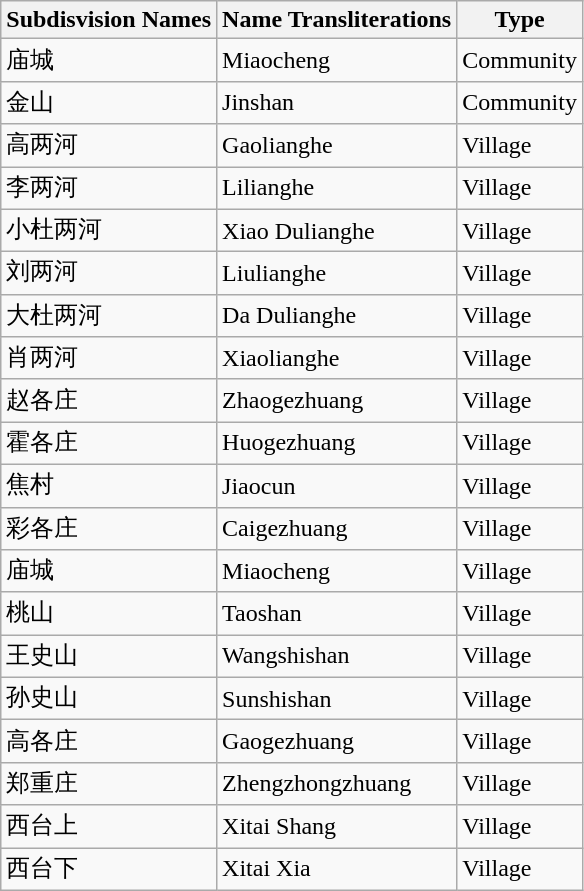<table class="wikitable sortable">
<tr>
<th>Subdisvision Names</th>
<th>Name Transliterations</th>
<th>Type</th>
</tr>
<tr>
<td>庙城</td>
<td>Miaocheng</td>
<td>Community</td>
</tr>
<tr>
<td>金山</td>
<td>Jinshan</td>
<td>Community</td>
</tr>
<tr>
<td>高两河</td>
<td>Gaolianghe</td>
<td>Village</td>
</tr>
<tr>
<td>李两河</td>
<td>Lilianghe</td>
<td>Village</td>
</tr>
<tr>
<td>小杜两河</td>
<td>Xiao Dulianghe</td>
<td>Village</td>
</tr>
<tr>
<td>刘两河</td>
<td>Liulianghe</td>
<td>Village</td>
</tr>
<tr>
<td>大杜两河</td>
<td>Da Dulianghe</td>
<td>Village</td>
</tr>
<tr>
<td>肖两河</td>
<td>Xiaolianghe</td>
<td>Village</td>
</tr>
<tr>
<td>赵各庄</td>
<td>Zhaogezhuang</td>
<td>Village</td>
</tr>
<tr>
<td>霍各庄</td>
<td>Huogezhuang</td>
<td>Village</td>
</tr>
<tr>
<td>焦村</td>
<td>Jiaocun</td>
<td>Village</td>
</tr>
<tr>
<td>彩各庄</td>
<td>Caigezhuang</td>
<td>Village</td>
</tr>
<tr>
<td>庙城</td>
<td>Miaocheng</td>
<td>Village</td>
</tr>
<tr>
<td>桃山</td>
<td>Taoshan</td>
<td>Village</td>
</tr>
<tr>
<td>王史山</td>
<td>Wangshishan</td>
<td>Village</td>
</tr>
<tr>
<td>孙史山</td>
<td>Sunshishan</td>
<td>Village</td>
</tr>
<tr>
<td>高各庄</td>
<td>Gaogezhuang</td>
<td>Village</td>
</tr>
<tr>
<td>郑重庄</td>
<td>Zhengzhongzhuang</td>
<td>Village</td>
</tr>
<tr>
<td>西台上</td>
<td>Xitai Shang</td>
<td>Village</td>
</tr>
<tr>
<td>西台下</td>
<td>Xitai Xia</td>
<td>Village</td>
</tr>
</table>
